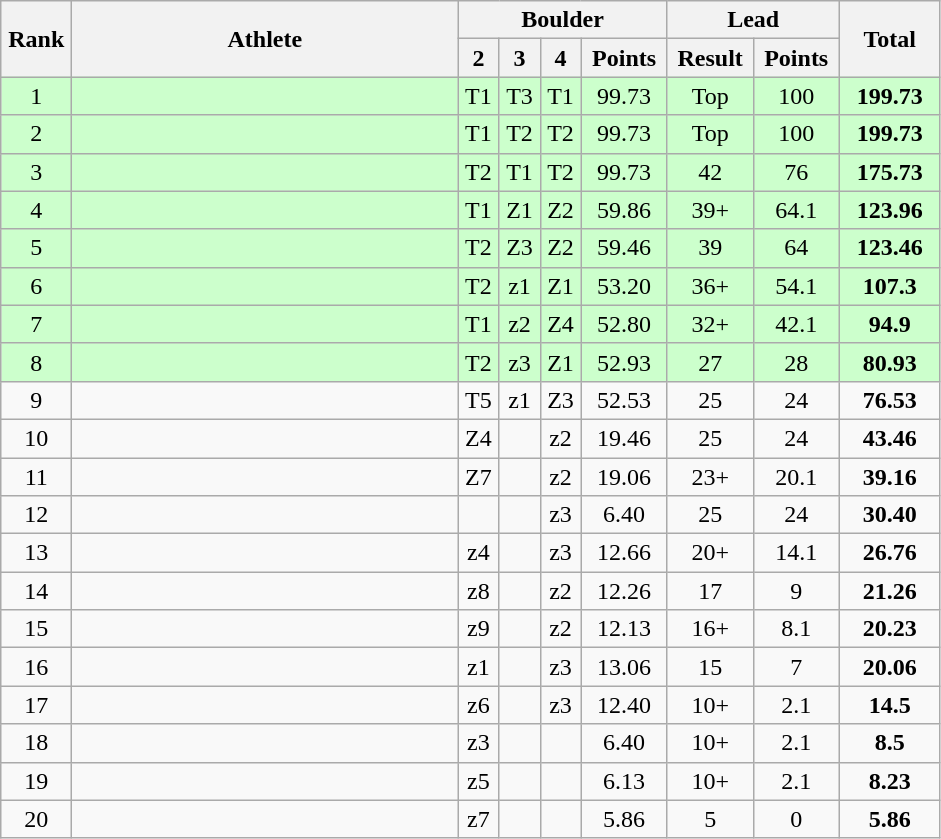<table class="wikitable" style="text-align:center">
<tr>
<th rowspan=2 width=40>Rank</th>
<th rowspan=2 width=250>Athlete</th>
<th colspan=4>Boulder</th>
<th colspan=2>Lead</th>
<th rowspan=2 width=60>Total</th>
</tr>
<tr>
<th width=20>2</th>
<th width=20>3</th>
<th width=20>4</th>
<th width=50>Points</th>
<th width=50>Result</th>
<th width=50>Points</th>
</tr>
<tr bgcolor="ccffcc">
<td>1</td>
<td align=left></td>
<td>T1</td>
<td>T3</td>
<td>T1</td>
<td>99.73</td>
<td>Top</td>
<td>100</td>
<td><strong>199.73</strong></td>
</tr>
<tr bgcolor="ccffcc">
<td>2</td>
<td align=left></td>
<td>T1</td>
<td>T2</td>
<td>T2</td>
<td>99.73</td>
<td>Top</td>
<td>100</td>
<td><strong>199.73</strong></td>
</tr>
<tr bgcolor="ccffcc">
<td>3</td>
<td align=left></td>
<td>T2</td>
<td>T1</td>
<td>T2</td>
<td>99.73</td>
<td>42</td>
<td>76</td>
<td><strong>175.73</strong></td>
</tr>
<tr bgcolor="ccffcc">
<td>4</td>
<td align=left></td>
<td>T1</td>
<td>Z1</td>
<td>Z2</td>
<td>59.86</td>
<td>39+</td>
<td>64.1</td>
<td><strong>123.96</strong></td>
</tr>
<tr bgcolor="ccffcc">
<td>5</td>
<td align=left></td>
<td>T2</td>
<td>Z3</td>
<td>Z2</td>
<td>59.46</td>
<td>39</td>
<td>64</td>
<td><strong>123.46</strong></td>
</tr>
<tr bgcolor="ccffcc">
<td>6</td>
<td align=left></td>
<td>T2</td>
<td>z1</td>
<td>Z1</td>
<td>53.20</td>
<td>36+</td>
<td>54.1</td>
<td><strong>107.3</strong></td>
</tr>
<tr bgcolor="ccffcc">
<td>7</td>
<td align=left></td>
<td>T1</td>
<td>z2</td>
<td>Z4</td>
<td>52.80</td>
<td>32+</td>
<td>42.1</td>
<td><strong>94.9</strong></td>
</tr>
<tr bgcolor="ccffcc">
<td>8</td>
<td align=left></td>
<td>T2</td>
<td>z3</td>
<td>Z1</td>
<td>52.93</td>
<td>27</td>
<td>28</td>
<td><strong>80.93</strong></td>
</tr>
<tr>
<td>9</td>
<td align=left></td>
<td>T5</td>
<td>z1</td>
<td>Z3</td>
<td>52.53</td>
<td>25</td>
<td>24</td>
<td><strong>76.53</strong></td>
</tr>
<tr>
<td>10</td>
<td align=left></td>
<td>Z4</td>
<td></td>
<td>z2</td>
<td>19.46</td>
<td>25</td>
<td>24</td>
<td><strong>43.46</strong></td>
</tr>
<tr>
<td>11</td>
<td align=left></td>
<td>Z7</td>
<td></td>
<td>z2</td>
<td>19.06</td>
<td>23+</td>
<td>20.1</td>
<td><strong>39.16</strong></td>
</tr>
<tr>
<td>12</td>
<td align=left></td>
<td></td>
<td></td>
<td>z3</td>
<td>6.40</td>
<td>25</td>
<td>24</td>
<td><strong>30.40</strong></td>
</tr>
<tr>
<td>13</td>
<td align=left></td>
<td>z4</td>
<td></td>
<td>z3</td>
<td>12.66</td>
<td>20+</td>
<td>14.1</td>
<td><strong>26.76</strong></td>
</tr>
<tr>
<td>14</td>
<td align=left></td>
<td>z8</td>
<td></td>
<td>z2</td>
<td>12.26</td>
<td>17</td>
<td>9</td>
<td><strong>21.26</strong></td>
</tr>
<tr>
<td>15</td>
<td align=left></td>
<td>z9</td>
<td></td>
<td>z2</td>
<td>12.13</td>
<td>16+</td>
<td>8.1</td>
<td><strong>20.23</strong></td>
</tr>
<tr>
<td>16</td>
<td align=left></td>
<td>z1</td>
<td></td>
<td>z3</td>
<td>13.06</td>
<td>15</td>
<td>7</td>
<td><strong>20.06</strong></td>
</tr>
<tr>
<td>17</td>
<td align=left></td>
<td>z6</td>
<td></td>
<td>z3</td>
<td>12.40</td>
<td>10+</td>
<td>2.1</td>
<td><strong>14.5</strong></td>
</tr>
<tr>
<td>18</td>
<td align=left></td>
<td>z3</td>
<td></td>
<td></td>
<td>6.40</td>
<td>10+</td>
<td>2.1</td>
<td><strong>8.5</strong></td>
</tr>
<tr>
<td>19</td>
<td align=left></td>
<td>z5</td>
<td></td>
<td></td>
<td>6.13</td>
<td>10+</td>
<td>2.1</td>
<td><strong>8.23</strong></td>
</tr>
<tr>
<td>20</td>
<td align=left></td>
<td>z7</td>
<td></td>
<td></td>
<td>5.86</td>
<td>5</td>
<td>0</td>
<td><strong>5.86</strong></td>
</tr>
</table>
